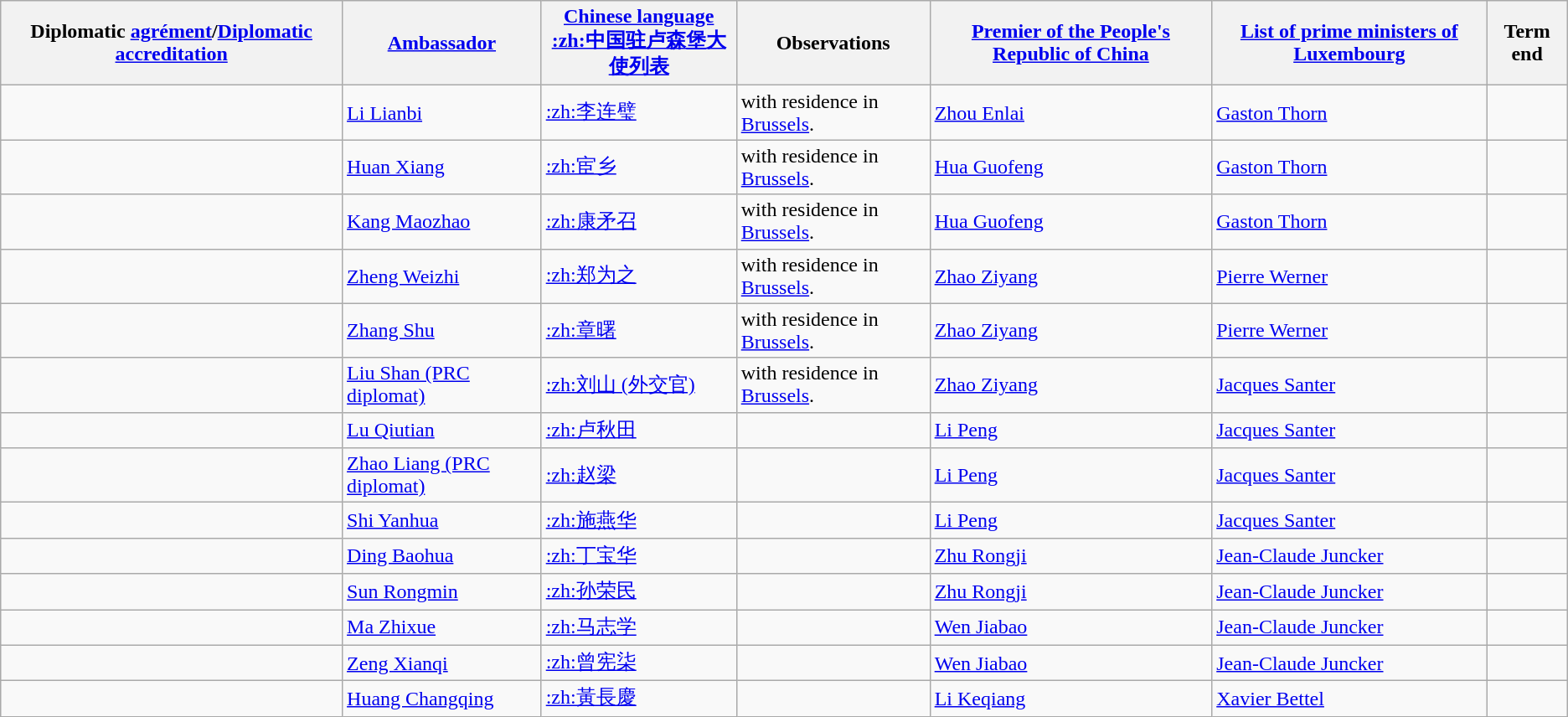<table class="wikitable sortable">
<tr>
<th>Diplomatic <a href='#'>agrément</a>/<a href='#'>Diplomatic accreditation</a></th>
<th><a href='#'>Ambassador</a></th>
<th><a href='#'>Chinese language</a><br><a href='#'>:zh:中国驻卢森堡大使列表</a></th>
<th>Observations</th>
<th><a href='#'>Premier of the People's Republic of China</a></th>
<th><a href='#'>List of prime ministers of Luxembourg</a></th>
<th>Term end</th>
</tr>
<tr>
<td></td>
<td><a href='#'>Li Lianbi</a></td>
<td><a href='#'>:zh:李连璧</a></td>
<td>with residence in <a href='#'>Brussels</a>.</td>
<td><a href='#'>Zhou Enlai</a></td>
<td><a href='#'>Gaston Thorn</a></td>
<td></td>
</tr>
<tr>
<td></td>
<td><a href='#'>Huan Xiang</a></td>
<td><a href='#'>:zh:宦乡</a></td>
<td>with residence in <a href='#'>Brussels</a>.</td>
<td><a href='#'>Hua Guofeng</a></td>
<td><a href='#'>Gaston Thorn</a></td>
<td></td>
</tr>
<tr>
<td></td>
<td><a href='#'>Kang Maozhao</a></td>
<td><a href='#'>:zh:康矛召</a></td>
<td>with residence in <a href='#'>Brussels</a>.</td>
<td><a href='#'>Hua Guofeng</a></td>
<td><a href='#'>Gaston Thorn</a></td>
<td></td>
</tr>
<tr>
<td></td>
<td><a href='#'>Zheng Weizhi</a></td>
<td><a href='#'>:zh:郑为之</a></td>
<td>with residence in <a href='#'>Brussels</a>.</td>
<td><a href='#'>Zhao Ziyang</a></td>
<td><a href='#'>Pierre Werner</a></td>
<td></td>
</tr>
<tr>
<td></td>
<td><a href='#'>Zhang Shu</a></td>
<td><a href='#'>:zh:章曙</a></td>
<td>with residence in <a href='#'>Brussels</a>.</td>
<td><a href='#'>Zhao Ziyang</a></td>
<td><a href='#'>Pierre Werner</a></td>
<td></td>
</tr>
<tr>
<td></td>
<td><a href='#'>Liu Shan (PRC diplomat)</a></td>
<td><a href='#'>:zh:刘山 (外交官)</a></td>
<td>with residence in <a href='#'>Brussels</a>.</td>
<td><a href='#'>Zhao Ziyang</a></td>
<td><a href='#'>Jacques Santer</a></td>
<td></td>
</tr>
<tr>
<td></td>
<td><a href='#'>Lu Qiutian</a></td>
<td><a href='#'>:zh:卢秋田</a></td>
<td></td>
<td><a href='#'>Li Peng</a></td>
<td><a href='#'>Jacques Santer</a></td>
<td></td>
</tr>
<tr>
<td></td>
<td><a href='#'>Zhao Liang (PRC diplomat)</a></td>
<td><a href='#'>:zh:赵梁</a></td>
<td></td>
<td><a href='#'>Li Peng</a></td>
<td><a href='#'>Jacques Santer</a></td>
<td></td>
</tr>
<tr>
<td></td>
<td><a href='#'>Shi Yanhua</a></td>
<td><a href='#'>:zh:施燕华</a></td>
<td></td>
<td><a href='#'>Li Peng</a></td>
<td><a href='#'>Jacques Santer</a></td>
<td></td>
</tr>
<tr>
<td></td>
<td><a href='#'>Ding Baohua</a></td>
<td><a href='#'>:zh:丁宝华</a></td>
<td></td>
<td><a href='#'>Zhu Rongji</a></td>
<td><a href='#'>Jean-Claude Juncker</a></td>
<td></td>
</tr>
<tr>
<td></td>
<td><a href='#'>Sun Rongmin</a></td>
<td><a href='#'>:zh:孙荣民</a></td>
<td></td>
<td><a href='#'>Zhu Rongji</a></td>
<td><a href='#'>Jean-Claude Juncker</a></td>
<td></td>
</tr>
<tr>
<td></td>
<td><a href='#'>Ma Zhixue</a></td>
<td><a href='#'>:zh:马志学</a></td>
<td></td>
<td><a href='#'>Wen Jiabao</a></td>
<td><a href='#'>Jean-Claude Juncker</a></td>
<td></td>
</tr>
<tr>
<td></td>
<td><a href='#'>Zeng Xianqi</a></td>
<td><a href='#'>:zh:曾宪柒</a></td>
<td></td>
<td><a href='#'>Wen Jiabao</a></td>
<td><a href='#'>Jean-Claude Juncker</a></td>
<td></td>
</tr>
<tr>
<td></td>
<td><a href='#'>Huang Changqing</a></td>
<td><a href='#'>:zh:黃長慶</a></td>
<td></td>
<td><a href='#'>Li Keqiang</a></td>
<td><a href='#'>Xavier Bettel</a></td>
<td></td>
</tr>
</table>
